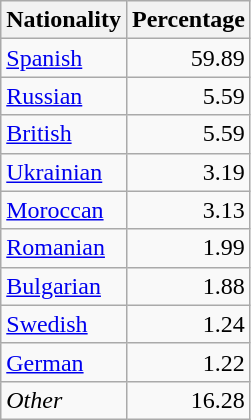<table class="wikitable">
<tr>
<th>Nationality</th>
<th>Percentage</th>
</tr>
<tr>
<td><a href='#'>Spanish</a></td>
<td style="text-align:right">59.89</td>
</tr>
<tr>
<td><a href='#'>Russian</a></td>
<td style="text-align:right">5.59</td>
</tr>
<tr>
<td><a href='#'>British</a></td>
<td style="text-align:right">5.59</td>
</tr>
<tr>
<td><a href='#'>Ukrainian</a></td>
<td style="text-align:right">3.19</td>
</tr>
<tr>
<td><a href='#'>Moroccan</a></td>
<td style="text-align:right">3.13</td>
</tr>
<tr>
<td><a href='#'>Romanian</a></td>
<td style="text-align:right">1.99</td>
</tr>
<tr>
<td><a href='#'>Bulgarian</a></td>
<td style="text-align:right">1.88</td>
</tr>
<tr>
<td><a href='#'>Swedish</a></td>
<td style="text-align:right">1.24</td>
</tr>
<tr>
<td><a href='#'>German</a></td>
<td style="text-align:right">1.22</td>
</tr>
<tr>
<td><em>Other</em></td>
<td style="text-align:right">16.28</td>
</tr>
</table>
